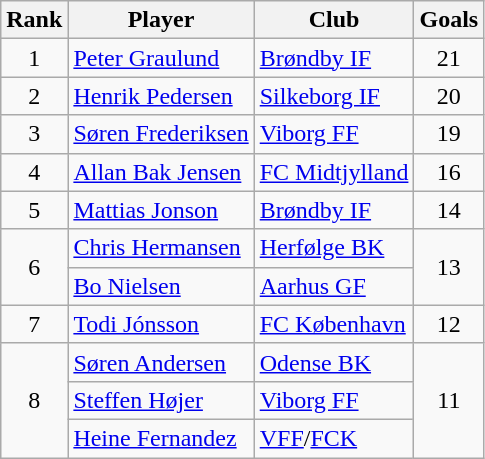<table class="wikitable" style="text-align: center;">
<tr>
<th>Rank</th>
<th>Player</th>
<th>Club</th>
<th>Goals</th>
</tr>
<tr>
<td>1</td>
<td align="left"> <a href='#'>Peter Graulund</a></td>
<td align="left"><a href='#'>Brøndby IF</a></td>
<td>21</td>
</tr>
<tr>
<td>2</td>
<td align="left"> <a href='#'>Henrik Pedersen</a></td>
<td align="left"><a href='#'>Silkeborg IF</a></td>
<td>20</td>
</tr>
<tr>
<td>3</td>
<td align="left"> <a href='#'>Søren Frederiksen</a></td>
<td align="left"><a href='#'>Viborg FF</a></td>
<td>19</td>
</tr>
<tr>
<td>4</td>
<td align="left"> <a href='#'>Allan Bak Jensen</a></td>
<td align="left"><a href='#'>FC Midtjylland</a></td>
<td>16</td>
</tr>
<tr>
<td>5</td>
<td align="left"> <a href='#'>Mattias Jonson</a></td>
<td align="left"><a href='#'>Brøndby IF</a></td>
<td>14</td>
</tr>
<tr>
<td rowspan="2">6</td>
<td align="left"> <a href='#'>Chris Hermansen</a></td>
<td align="left"><a href='#'>Herfølge BK</a></td>
<td rowspan="2">13</td>
</tr>
<tr>
<td align="left"> <a href='#'>Bo Nielsen</a></td>
<td align="left"><a href='#'>Aarhus GF</a></td>
</tr>
<tr>
<td>7</td>
<td align="left"> <a href='#'>Todi Jónsson</a></td>
<td align="left"><a href='#'>FC København</a></td>
<td>12</td>
</tr>
<tr>
<td rowspan="3">8</td>
<td align="left"> <a href='#'>Søren Andersen</a></td>
<td align="left"><a href='#'>Odense BK</a></td>
<td rowspan="3">11</td>
</tr>
<tr>
<td align="left"> <a href='#'>Steffen Højer</a></td>
<td align="left"><a href='#'>Viborg FF</a></td>
</tr>
<tr>
<td align="left"> <a href='#'>Heine Fernandez</a></td>
<td align="left"><a href='#'>VFF</a>/<a href='#'>FCK</a></td>
</tr>
</table>
